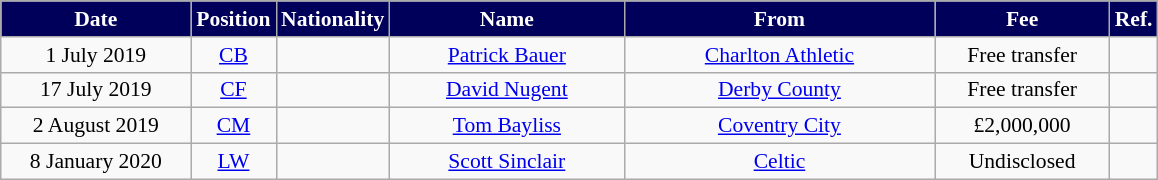<table class="wikitable"  style="text-align:center; font-size:90%; ">
<tr>
<th style="background:#00005a; color:#FFFFFF; width:120px;">Date</th>
<th style="background:#00005a; color:#FFFFFF; width:50px;">Position</th>
<th style="background:#00005a; color:#FFFFFF; width:50px;">Nationality</th>
<th style="background:#00005a; color:#FFFFFF; width:150px;">Name</th>
<th style="background:#00005a; color:#FFFFFF; width:200px;">From</th>
<th style="background:#00005a; color:#FFFFFF; width:110px;">Fee</th>
<th style="background:#00005a; color:#FFFFFF; width:25px;">Ref.</th>
</tr>
<tr>
<td>1 July 2019</td>
<td><a href='#'>CB</a></td>
<td></td>
<td><a href='#'>Patrick Bauer</a></td>
<td> <a href='#'>Charlton Athletic</a></td>
<td>Free transfer</td>
<td></td>
</tr>
<tr>
<td>17 July 2019</td>
<td><a href='#'>CF</a></td>
<td></td>
<td><a href='#'>David Nugent</a></td>
<td> <a href='#'>Derby County</a></td>
<td>Free transfer</td>
<td></td>
</tr>
<tr>
<td>2 August 2019</td>
<td><a href='#'>CM</a></td>
<td></td>
<td><a href='#'>Tom Bayliss</a></td>
<td> <a href='#'>Coventry City</a></td>
<td>£2,000,000</td>
<td></td>
</tr>
<tr>
<td>8 January 2020</td>
<td><a href='#'>LW</a></td>
<td></td>
<td><a href='#'>Scott Sinclair</a></td>
<td> <a href='#'>Celtic</a></td>
<td>Undisclosed</td>
<td></td>
</tr>
</table>
